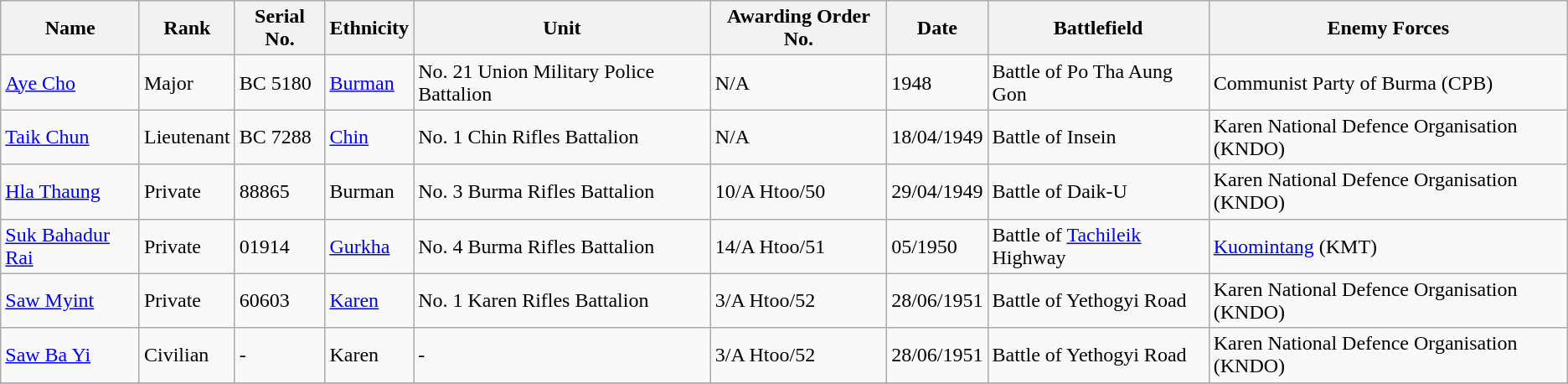<table class="wikitable">
<tr>
<th>Name</th>
<th>Rank</th>
<th>Serial No.</th>
<th>Ethnicity</th>
<th>Unit</th>
<th>Awarding Order No.</th>
<th>Date</th>
<th>Battlefield</th>
<th>Enemy Forces</th>
</tr>
<tr>
<td><a href='#'>Aye Cho</a></td>
<td>Major</td>
<td>BC 5180</td>
<td><a href='#'>Burman</a></td>
<td>No. 21 Union Military Police Battalion</td>
<td>N/A</td>
<td>1948</td>
<td>Battle of Po Tha Aung Gon</td>
<td>Communist Party of Burma (CPB)</td>
</tr>
<tr>
<td><a href='#'>Taik Chun</a></td>
<td>Lieutenant</td>
<td>BC 7288</td>
<td><a href='#'>Chin</a></td>
<td>No. 1 Chin Rifles Battalion</td>
<td>N/A</td>
<td>18/04/1949</td>
<td>Battle of Insein</td>
<td>Karen National Defence Organisation (KNDO)</td>
</tr>
<tr>
<td><a href='#'>Hla Thaung</a></td>
<td>Private</td>
<td>88865</td>
<td>Burman</td>
<td>No. 3 Burma Rifles Battalion</td>
<td>10/A Htoo/50</td>
<td>29/04/1949</td>
<td>Battle of Daik-U</td>
<td>Karen National Defence Organisation (KNDO)</td>
</tr>
<tr>
<td><a href='#'>Suk Bahadur Rai</a></td>
<td>Private</td>
<td>01914</td>
<td><a href='#'>Gurkha</a></td>
<td>No. 4 Burma Rifles Battalion</td>
<td>14/A Htoo/51</td>
<td>05/1950</td>
<td>Battle of <a href='#'>Tachileik</a> Highway</td>
<td><a href='#'>Kuomintang</a> (KMT)</td>
</tr>
<tr>
<td><a href='#'>Saw Myint</a></td>
<td>Private</td>
<td>60603</td>
<td><a href='#'>Karen</a></td>
<td>No. 1 Karen Rifles Battalion</td>
<td>3/A Htoo/52</td>
<td>28/06/1951</td>
<td>Battle of Yethogyi Road</td>
<td>Karen National Defence Organisation (KNDO)</td>
</tr>
<tr>
<td><a href='#'>Saw Ba Yi</a></td>
<td>Civilian</td>
<td>-</td>
<td>Karen</td>
<td>-</td>
<td>3/A Htoo/52</td>
<td>28/06/1951</td>
<td>Battle of Yethogyi Road</td>
<td>Karen National Defence Organisation (KNDO)</td>
</tr>
<tr>
</tr>
</table>
